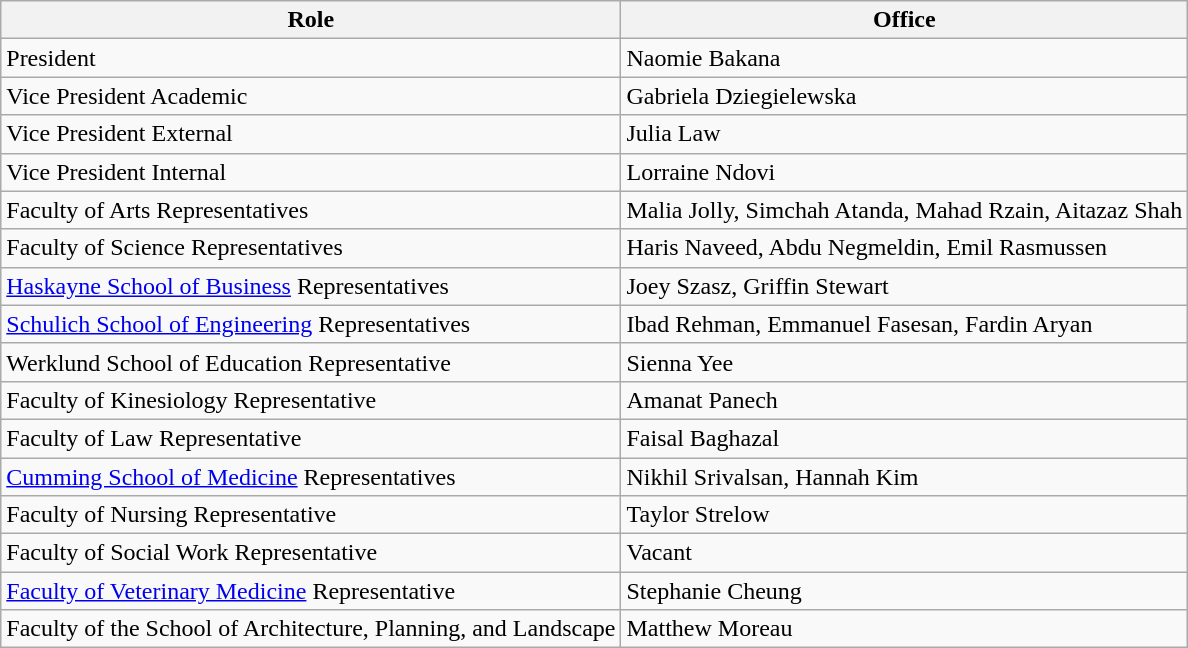<table class="wikitable mw-collapsible">
<tr>
<th>Role</th>
<th>Office</th>
</tr>
<tr>
<td>President</td>
<td>Naomie Bakana</td>
</tr>
<tr>
<td>Vice President Academic</td>
<td>Gabriela Dziegielewska</td>
</tr>
<tr>
<td>Vice President External</td>
<td>Julia Law</td>
</tr>
<tr>
<td>Vice President Internal</td>
<td>Lorraine Ndovi</td>
</tr>
<tr>
<td>Faculty of Arts Representatives</td>
<td>Malia Jolly, Simchah Atanda, Mahad Rzain, Aitazaz Shah</td>
</tr>
<tr>
<td>Faculty of Science Representatives</td>
<td>Haris Naveed, Abdu Negmeldin, Emil Rasmussen</td>
</tr>
<tr>
<td><a href='#'>Haskayne School of Business</a> Representatives</td>
<td>Joey Szasz, Griffin Stewart</td>
</tr>
<tr>
<td><a href='#'>Schulich School of Engineering</a> Representatives</td>
<td>Ibad Rehman, Emmanuel Fasesan, Fardin Aryan</td>
</tr>
<tr>
<td>Werklund School of Education Representative</td>
<td>Sienna Yee</td>
</tr>
<tr>
<td>Faculty of Kinesiology Representative</td>
<td>Amanat Panech</td>
</tr>
<tr>
<td>Faculty of Law Representative</td>
<td>Faisal Baghazal</td>
</tr>
<tr>
<td><a href='#'>Cumming School of Medicine</a> Representatives</td>
<td>Nikhil Srivalsan, Hannah Kim</td>
</tr>
<tr>
<td>Faculty of Nursing Representative</td>
<td>Taylor Strelow</td>
</tr>
<tr>
<td>Faculty of Social Work Representative</td>
<td>Vacant</td>
</tr>
<tr>
<td><a href='#'>Faculty of Veterinary Medicine</a> Representative</td>
<td>Stephanie Cheung</td>
</tr>
<tr>
<td>Faculty of the School of Architecture, Planning, and Landscape</td>
<td>Matthew Moreau</td>
</tr>
</table>
